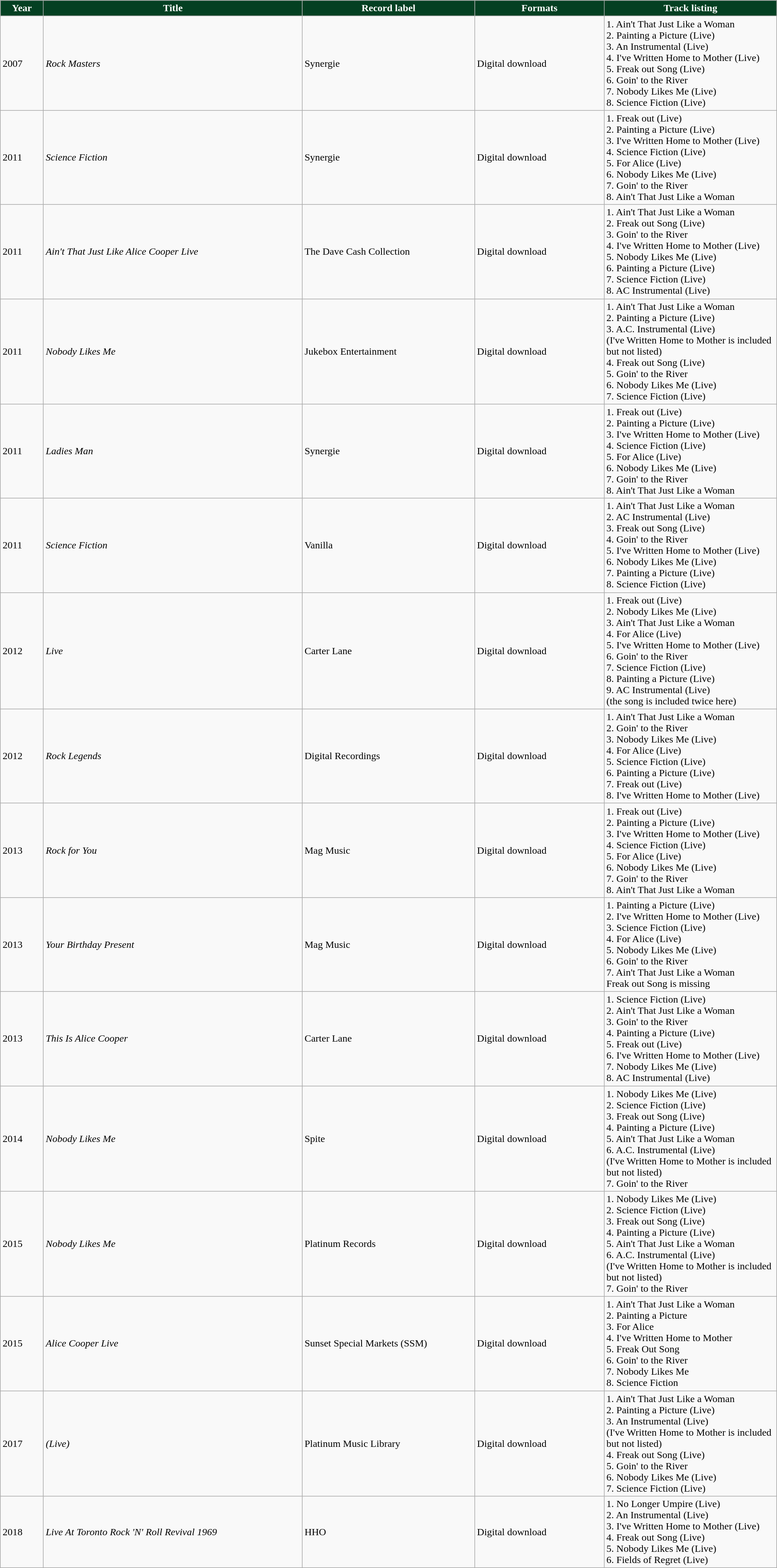<table class="wikitable" style="border:#044022;">
<tr>
<th style="background:#044022; color:#fff; width: 5%;">Year</th>
<th style="background:#044022; color:#fff; width: 30%;">Title</th>
<th style="background:#044022; color:#fff; width: 20%;">Record label</th>
<th style="background:#044022; color:#fff; width: 15%;">Formats</th>
<th style="background:#044022; color:#fff; width: 20%;">Track listing</th>
</tr>
<tr>
<td>2007</td>
<td><em>Rock Masters</em></td>
<td>Synergie</td>
<td>Digital download</td>
<td>1. Ain't That Just Like a Woman<br>2. Painting a Picture (Live)<br>3. An Instrumental (Live)<br>4. I've Written Home to Mother (Live)<br>5. Freak out Song (Live)<br>6. Goin' to the River<br>7. Nobody Likes Me (Live)<br>8. Science Fiction (Live)</td>
</tr>
<tr>
<td>2011</td>
<td><em>Science Fiction</em></td>
<td>Synergie</td>
<td>Digital download</td>
<td>1. Freak out (Live)<br>2. Painting a Picture (Live)<br>3. I've Written Home to Mother (Live)<br>4. Science Fiction (Live)<br>5. For Alice (Live)<br>6. Nobody Likes Me (Live)<br>7. Goin' to the River<br>8. Ain't That Just Like a Woman</td>
</tr>
<tr>
<td>2011</td>
<td><em>Ain't That Just Like Alice Cooper Live</em></td>
<td>The Dave Cash Collection</td>
<td>Digital download</td>
<td>1. Ain't That Just Like a Woman<br>2. Freak out Song (Live)<br>3. Goin' to the River<br>4. I've Written Home to Mother (Live)<br>5. Nobody Likes Me (Live)<br>6. Painting a Picture (Live)<br>7. Science Fiction (Live)<br>8. AC Instrumental (Live)</td>
</tr>
<tr>
<td>2011</td>
<td><em>Nobody Likes Me</em></td>
<td>Jukebox Entertainment</td>
<td>Digital download</td>
<td>1. Ain't That Just Like a Woman<br>2. Painting a Picture (Live)<br>3. A.C. Instrumental (Live)<br>(I've Written Home to Mother is included but not listed)<br>4. Freak out Song (Live)<br>5. Goin' to the River<br>6. Nobody Likes Me (Live)<br>7. Science Fiction (Live)</td>
</tr>
<tr>
<td>2011</td>
<td><em>Ladies Man</em></td>
<td>Synergie</td>
<td>Digital download</td>
<td>1. Freak out (Live)<br>2. Painting a Picture (Live)<br>3. I've Written Home to Mother (Live)<br>4. Science Fiction (Live)<br>5. For Alice (Live)<br>6. Nobody Likes Me (Live)<br>7. Goin' to the River<br>8. Ain't That Just Like a Woman</td>
</tr>
<tr>
<td>2011</td>
<td><em>Science Fiction</em></td>
<td>Vanilla</td>
<td>Digital download</td>
<td>1. Ain't That Just Like a Woman<br>2. AC Instrumental (Live)<br>3. Freak out Song (Live)<br>4. Goin' to the River<br>5. I've Written Home to Mother (Live)<br>6. Nobody Likes Me (Live)<br>7. Painting a Picture (Live)<br>8. Science Fiction (Live)</td>
</tr>
<tr>
<td>2012</td>
<td><em>Live</em></td>
<td>Carter Lane</td>
<td>Digital download</td>
<td>1. Freak out (Live)<br>2. Nobody Likes Me (Live)<br>3. Ain't That Just Like a Woman<br>4. For Alice (Live)<br>5. I've Written Home to Mother (Live)<br>6. Goin' to the River<br>7. Science Fiction (Live)<br>8. Painting a Picture (Live)<br>9. AC Instrumental (Live)<br>(the song is included twice here)</td>
</tr>
<tr>
<td>2012</td>
<td><em>Rock Legends</em></td>
<td>Digital Recordings</td>
<td>Digital download</td>
<td>1. Ain't That Just Like a Woman<br>2. Goin' to the River<br>3. Nobody Likes Me (Live)<br>4. For Alice (Live)<br>5. Science Fiction (Live)<br>6. Painting a Picture (Live)<br>7. Freak out (Live)<br>8. I've Written Home to Mother (Live)</td>
</tr>
<tr>
<td>2013</td>
<td><em>Rock for You</em></td>
<td>Mag Music</td>
<td>Digital download</td>
<td>1. Freak out (Live)<br>2. Painting a Picture (Live)<br>3. I've Written Home to Mother (Live)<br>4. Science Fiction (Live)<br>5. For Alice (Live)<br>6. Nobody Likes Me (Live)<br>7. Goin' to the River<br>8. Ain't That Just Like a Woman</td>
</tr>
<tr>
<td>2013</td>
<td><em>Your Birthday Present</em></td>
<td>Mag Music</td>
<td>Digital download</td>
<td>1. Painting a Picture (Live)<br>2. I've Written Home to Mother (Live)<br>3. Science Fiction (Live)<br>4. For Alice (Live)<br>5. Nobody Likes Me (Live)<br>6. Goin' to the River<br>7. Ain't That Just Like a Woman<br>Freak out Song is missing</td>
</tr>
<tr>
<td>2013</td>
<td><em>This Is Alice Cooper</em></td>
<td>Carter Lane</td>
<td>Digital download</td>
<td>1. Science Fiction (Live)<br>2. Ain't That Just Like a Woman<br>3. Goin' to the River<br>4. Painting a Picture (Live)<br>5. Freak out (Live)<br>6. I've Written Home to Mother (Live)<br>7. Nobody Likes Me (Live)<br>8. AC Instrumental (Live)</td>
</tr>
<tr>
<td>2014</td>
<td><em>Nobody Likes Me</em></td>
<td>Spite</td>
<td>Digital download</td>
<td>1. Nobody Likes Me (Live)<br>2. Science Fiction (Live)<br>3. Freak out Song (Live)<br>4. Painting a Picture (Live)<br>5. Ain't That Just Like a Woman<br>6. A.C. Instrumental (Live)<br>(I've Written Home to Mother is included but not listed)<br>7. Goin' to the River</td>
</tr>
<tr>
<td>2015</td>
<td><em>Nobody Likes Me</em></td>
<td>Platinum Records</td>
<td>Digital download</td>
<td>1. Nobody Likes Me (Live)<br>2. Science Fiction (Live)<br>3. Freak out Song (Live)<br>4. Painting a Picture (Live)<br>5. Ain't That Just Like a Woman<br>6. A.C. Instrumental (Live)<br>(I've Written Home to Mother is included but not listed)<br>7. Goin' to the River</td>
</tr>
<tr>
<td>2015</td>
<td><em>Alice Cooper Live</em></td>
<td>Sunset Special Markets (SSM)</td>
<td>Digital download</td>
<td>1. Ain't That Just Like a Woman<br>2. Painting a Picture <br>3. For Alice<br>4. I've Written Home to Mother<br>5. Freak Out Song<br>6. Goin' to the River<br>7. Nobody Likes Me<br>8. Science Fiction</td>
</tr>
<tr>
<td>2017</td>
<td><em>(Live)</em></td>
<td>Platinum Music Library</td>
<td>Digital download</td>
<td>1. Ain't That Just Like a Woman<br>2. Painting a Picture (Live)<br>3. An Instrumental (Live)<br>(I've Written Home to Mother is included but not listed)<br>4. Freak out Song (Live)<br>5. Goin' to the River<br>6. Nobody Likes Me (Live)<br>7. Science Fiction (Live)</td>
</tr>
<tr>
<td>2018</td>
<td><em>Live At Toronto Rock 'N' Roll Revival 1969</em></td>
<td>HHO</td>
<td>Digital download</td>
<td>1. No Longer Umpire (Live)<br>2. An Instrumental (Live)<br>3. I've Written Home to Mother (Live)<br>4. Freak out Song (Live)<br>5. Nobody Likes Me (Live)<br>6. Fields of Regret (Live)</td>
</tr>
</table>
